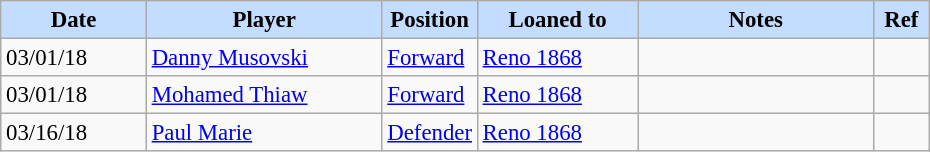<table class="wikitable" style="text-align:left; font-size:95%;">
<tr>
<th style="background:#c2ddff; width:90px;">Date</th>
<th style="background:#c2ddff; width:150px;">Player</th>
<th style="background:#c2ddff; width:50px;">Position</th>
<th style="background:#c2ddff; width:100px;">Loaned to</th>
<th style="background:#c2ddff; width:150px;">Notes</th>
<th style="background:#c2ddff; width:30px;">Ref</th>
</tr>
<tr>
<td>03/01/18</td>
<td> <a href='#'>Danny Musovski</a></td>
<td><a href='#'>Forward</a></td>
<td> <a href='#'>Reno 1868</a></td>
<td></td>
<td></td>
</tr>
<tr>
<td>03/01/18</td>
<td> <a href='#'>Mohamed Thiaw</a></td>
<td><a href='#'>Forward</a></td>
<td> <a href='#'>Reno 1868</a></td>
<td></td>
<td></td>
</tr>
<tr>
<td>03/16/18</td>
<td> <a href='#'>Paul Marie</a></td>
<td><a href='#'>Defender</a></td>
<td> <a href='#'>Reno 1868</a></td>
<td></td>
<td></td>
</tr>
</table>
